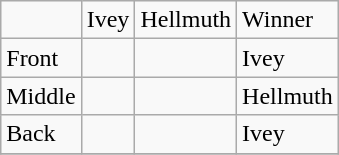<table class="wikitable">
<tr>
<td></td>
<td>Ivey</td>
<td>Hellmuth</td>
<td>Winner</td>
</tr>
<tr>
<td>Front</td>
<td></td>
<td></td>
<td>Ivey</td>
</tr>
<tr>
<td>Middle</td>
<td></td>
<td></td>
<td>Hellmuth</td>
</tr>
<tr>
<td>Back</td>
<td></td>
<td></td>
<td>Ivey</td>
</tr>
<tr>
</tr>
</table>
